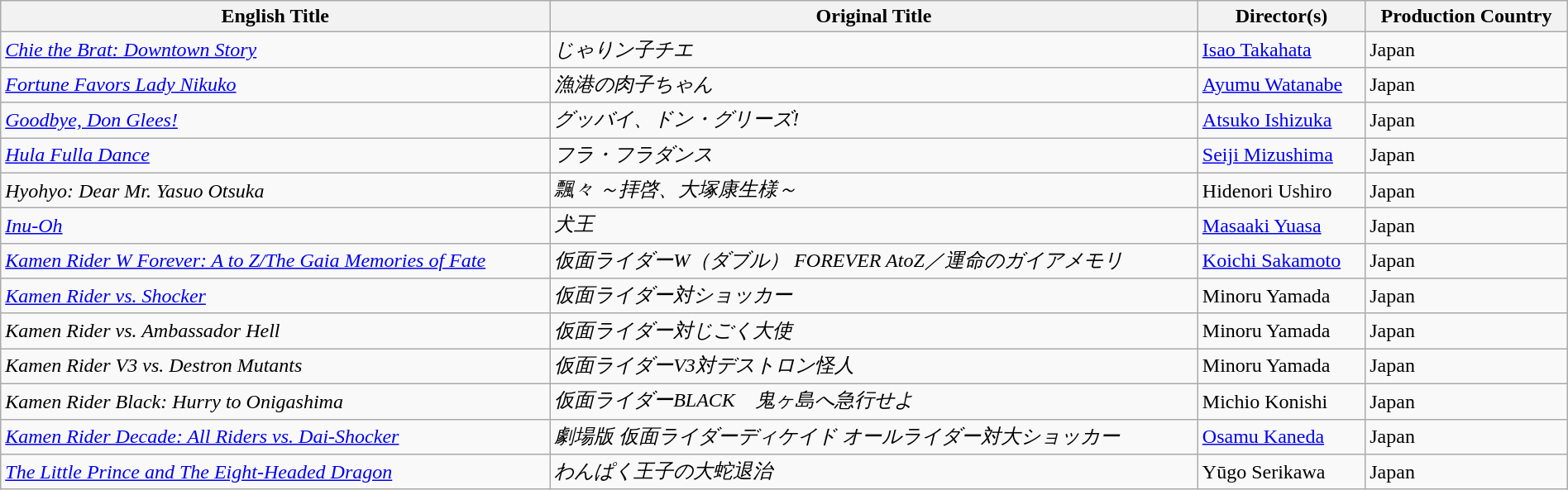<table class="sortable wikitable" style="width:100%; margin-bottom:4px">
<tr>
<th>English Title</th>
<th>Original Title</th>
<th>Director(s)</th>
<th>Production Country</th>
</tr>
<tr>
<td><em><a href='#'>Chie the Brat: Downtown Story</a></em></td>
<td><em>じゃりン子チエ</em></td>
<td><a href='#'>Isao Takahata</a></td>
<td>Japan</td>
</tr>
<tr>
<td><em><a href='#'>Fortune Favors Lady Nikuko</a></em></td>
<td><em>漁港の肉子ちゃん</em></td>
<td><a href='#'>Ayumu Watanabe</a></td>
<td>Japan</td>
</tr>
<tr>
<td><em><a href='#'>Goodbye, Don Glees!</a></em></td>
<td><em>グッバイ、ドン・グリーズ!</em></td>
<td><a href='#'>Atsuko Ishizuka</a></td>
<td>Japan</td>
</tr>
<tr>
<td><em><a href='#'>Hula Fulla Dance</a></em></td>
<td><em>フラ・フラダンス</em></td>
<td><a href='#'>Seiji Mizushima</a></td>
<td>Japan</td>
</tr>
<tr>
<td><em>Hyohyo: Dear Mr. Yasuo Otsuka</em></td>
<td><em>飄々 ～拝啓、大塚康生様～</em></td>
<td>Hidenori Ushiro</td>
<td>Japan</td>
</tr>
<tr>
<td><em><a href='#'>Inu-Oh</a></em></td>
<td><em>犬王</em></td>
<td><a href='#'>Masaaki Yuasa</a></td>
<td>Japan</td>
</tr>
<tr>
<td><em><a href='#'>Kamen Rider W Forever: A to Z/The Gaia Memories of Fate</a></em></td>
<td><em>仮面ライダーW（ダブル） FOREVER AtoZ／運命のガイアメモリ</em></td>
<td><a href='#'>Koichi Sakamoto</a></td>
<td>Japan</td>
</tr>
<tr>
<td><em><a href='#'>Kamen Rider vs. Shocker</a></em></td>
<td><em>仮面ライダー対ショッカー</em></td>
<td>Minoru Yamada</td>
<td>Japan</td>
</tr>
<tr>
<td><em>Kamen Rider vs. Ambassador Hell</em></td>
<td><em>仮面ライダー対じごく大使</em></td>
<td>Minoru Yamada</td>
<td>Japan</td>
</tr>
<tr>
<td><em>Kamen Rider V3 vs. Destron Mutants</em></td>
<td><em>仮面ライダーV3対デストロン怪人</em></td>
<td>Minoru Yamada</td>
<td>Japan</td>
</tr>
<tr>
<td><em>Kamen Rider Black: Hurry to Onigashima</em></td>
<td><em>仮面ライダーBLACK　鬼ヶ島へ急行せよ</em></td>
<td>Michio Konishi</td>
<td>Japan</td>
</tr>
<tr>
<td><em><a href='#'>Kamen Rider Decade: All Riders vs. Dai-Shocker</a></em></td>
<td><em>劇場版 仮面ライダーディケイド オールライダー対大ショッカー</em></td>
<td><a href='#'>Osamu Kaneda</a></td>
<td>Japan</td>
</tr>
<tr>
<td><em><a href='#'>The Little Prince and The Eight-Headed Dragon</a></em></td>
<td><em>わんぱく王子の大蛇退治</em></td>
<td>Yūgo Serikawa</td>
<td>Japan</td>
</tr>
</table>
